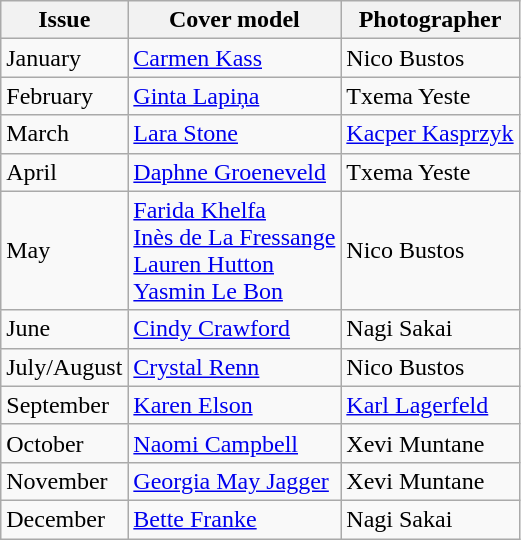<table class="sortable wikitable">
<tr>
<th>Issue</th>
<th>Cover model</th>
<th>Photographer</th>
</tr>
<tr>
<td>January</td>
<td><a href='#'>Carmen Kass</a></td>
<td>Nico Bustos</td>
</tr>
<tr>
<td>February</td>
<td><a href='#'>Ginta Lapiņa</a></td>
<td>Txema Yeste</td>
</tr>
<tr>
<td>March</td>
<td><a href='#'>Lara Stone</a></td>
<td><a href='#'>Kacper Kasprzyk</a></td>
</tr>
<tr>
<td>April</td>
<td><a href='#'>Daphne Groeneveld</a></td>
<td>Txema Yeste</td>
</tr>
<tr>
<td>May</td>
<td><a href='#'>Farida Khelfa</a><br><a href='#'>Inès de La Fressange</a><br><a href='#'>Lauren Hutton</a><br><a href='#'>Yasmin Le Bon</a></td>
<td>Nico Bustos</td>
</tr>
<tr>
<td>June</td>
<td><a href='#'>Cindy Crawford</a></td>
<td>Nagi Sakai</td>
</tr>
<tr>
<td>July/August</td>
<td><a href='#'>Crystal Renn</a></td>
<td>Nico Bustos</td>
</tr>
<tr>
<td>September</td>
<td><a href='#'>Karen Elson</a></td>
<td><a href='#'>Karl Lagerfeld</a></td>
</tr>
<tr>
<td>October</td>
<td><a href='#'>Naomi Campbell</a></td>
<td>Xevi Muntane</td>
</tr>
<tr>
<td>November</td>
<td><a href='#'>Georgia May Jagger</a></td>
<td>Xevi Muntane</td>
</tr>
<tr>
<td>December</td>
<td><a href='#'>Bette Franke</a></td>
<td>Nagi Sakai</td>
</tr>
</table>
